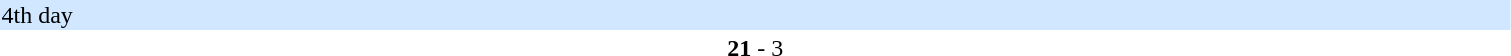<table width="80%">
<tr>
<th width="30%"></th>
<th width="12%"></th>
<th width="30%"></th>
</tr>
<tr bgcolor="#D0E7FF">
<td colspan="3">4th day</td>
</tr>
<tr>
<td align="right"><strong></strong></td>
<td align="center"><strong>21</strong> - 3</td>
<td></td>
</tr>
<tr>
</tr>
</table>
